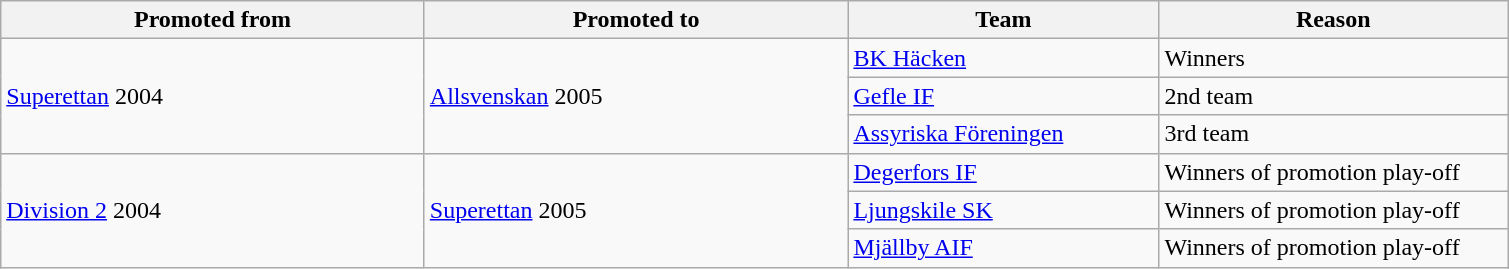<table class="wikitable" style="text-align: left;">
<tr>
<th style="width: 275px;">Promoted from</th>
<th style="width: 275px;">Promoted to</th>
<th style="width: 200px;">Team</th>
<th style="width: 225px;">Reason</th>
</tr>
<tr>
<td rowspan=3><a href='#'>Superettan</a> 2004</td>
<td rowspan=3><a href='#'>Allsvenskan</a> 2005</td>
<td><a href='#'>BK Häcken</a></td>
<td>Winners</td>
</tr>
<tr>
<td><a href='#'>Gefle IF</a></td>
<td>2nd team</td>
</tr>
<tr>
<td><a href='#'>Assyriska Föreningen</a></td>
<td>3rd team</td>
</tr>
<tr>
<td rowspan=3><a href='#'>Division 2</a> 2004</td>
<td rowspan=3><a href='#'>Superettan</a> 2005</td>
<td><a href='#'>Degerfors IF</a></td>
<td>Winners of promotion play-off</td>
</tr>
<tr>
<td><a href='#'>Ljungskile SK</a></td>
<td>Winners of promotion play-off</td>
</tr>
<tr>
<td><a href='#'>Mjällby AIF</a></td>
<td>Winners of promotion play-off</td>
</tr>
</table>
